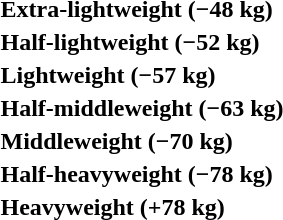<table>
<tr>
<th rowspan=2 style="text-align:left;">Extra-lightweight (−48 kg)</th>
<td rowspan=2></td>
<td rowspan=2></td>
<td></td>
</tr>
<tr>
<td></td>
</tr>
<tr>
<th rowspan=2 style="text-align:left;">Half-lightweight (−52 kg)</th>
<td rowspan=2></td>
<td rowspan=2></td>
<td></td>
</tr>
<tr>
<td></td>
</tr>
<tr>
<th rowspan=2 style="text-align:left;">Lightweight (−57 kg)</th>
<td rowspan=2></td>
<td rowspan=2></td>
<td></td>
</tr>
<tr>
<td></td>
</tr>
<tr>
<th rowspan=2 style="text-align:left;">Half-middleweight (−63 kg)</th>
<td rowspan=2></td>
<td rowspan=2></td>
<td></td>
</tr>
<tr>
<td></td>
</tr>
<tr>
<th rowspan=2 style="text-align:left;">Middleweight (−70 kg)</th>
<td rowspan=2></td>
<td rowspan=2></td>
<td></td>
</tr>
<tr>
<td></td>
</tr>
<tr>
<th rowspan=2 style="text-align:left;">Half-heavyweight (−78 kg)</th>
<td rowspan=2></td>
<td rowspan=2></td>
<td></td>
</tr>
<tr>
<td></td>
</tr>
<tr>
<th rowspan=2 style="text-align:left;">Heavyweight (+78 kg)</th>
<td rowspan=2></td>
<td rowspan=2></td>
<td></td>
</tr>
<tr>
<td></td>
</tr>
</table>
